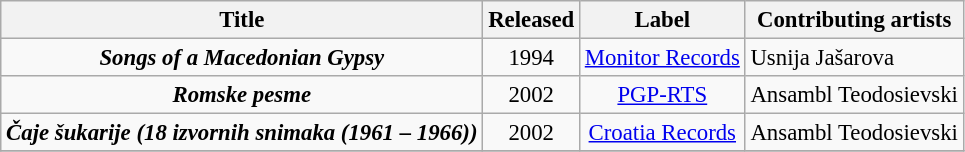<table class="wikitable" style="font-size:95%">
<tr>
<th>Title</th>
<th>Released</th>
<th>Label</th>
<th>Contributing artists</th>
</tr>
<tr>
<td style="text-align:center;"><strong><em>Songs of a Macedonian Gypsy</em></strong></td>
<td style="text-align:center;">1994</td>
<td style="text-align:center;"><a href='#'>Monitor Records</a></td>
<td>Usnija Jašarova</td>
</tr>
<tr>
<td style="text-align:center;"><strong><em>Romske pesme</em></strong></td>
<td style="text-align:center;">2002</td>
<td style="text-align:center;"><a href='#'>PGP-RTS</a></td>
<td>Ansambl Teodosievski</td>
</tr>
<tr>
<td style="text-align:center;"><strong><em>Čaje šukarije (18 izvornih snimaka (1961 – 1966))</em></strong></td>
<td style="text-align:center;">2002</td>
<td style="text-align:center;"><a href='#'>Croatia Records</a></td>
<td>Ansambl Teodosievski</td>
</tr>
<tr>
</tr>
</table>
